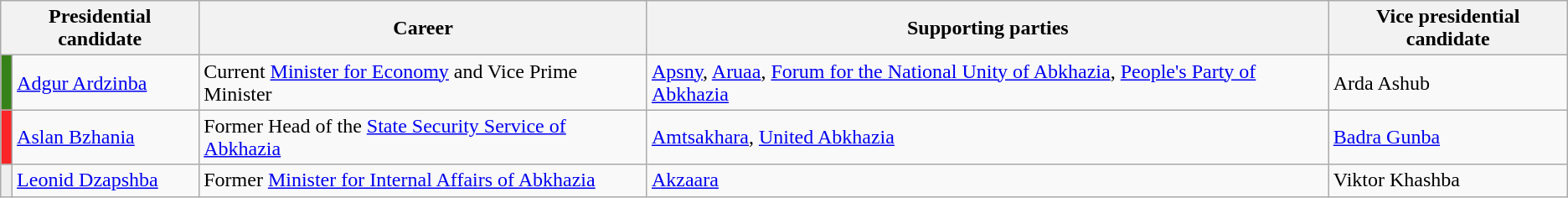<table class=wikitable>
<tr>
<th colspan=2>Presidential candidate</th>
<th>Career</th>
<th>Supporting parties</th>
<th>Vice presidential candidate</th>
</tr>
<tr>
<td bgcolor=#368118></td>
<td><a href='#'>Adgur Ardzinba</a></td>
<td>Current <a href='#'>Minister for Economy</a> and Vice Prime Minister</td>
<td><a href='#'>Apsny</a>, <a href='#'>Aruaa</a>, <a href='#'>Forum for the National Unity of Abkhazia</a>, <a href='#'>People's Party of Abkhazia</a></td>
<td>Arda Ashub</td>
</tr>
<tr>
<td bgcolor=#FB2527></td>
<td><a href='#'>Aslan Bzhania</a></td>
<td>Former Head of the <a href='#'>State Security Service of Abkhazia</a></td>
<td><a href='#'>Amtsakhara</a>, <a href='#'>United Abkhazia</a></td>
<td><a href='#'>Badra Gunba</a></td>
</tr>
<tr>
<td bgcolor=#EEEEEE></td>
<td><a href='#'>Leonid Dzapshba</a></td>
<td>Former <a href='#'>Minister for Internal Affairs of Abkhazia</a></td>
<td><a href='#'>Akzaara</a></td>
<td>Viktor Khashba</td>
</tr>
</table>
